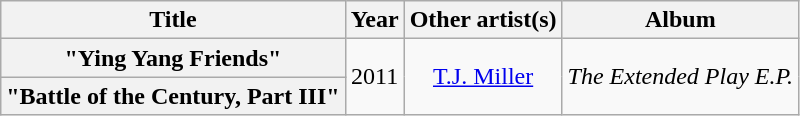<table class="wikitable plainrowheaders" style="text-align:center;">
<tr>
<th scope="col">Title</th>
<th scope="col">Year</th>
<th scope="col">Other artist(s)</th>
<th scope="col">Album</th>
</tr>
<tr>
<th scope="row">"Ying Yang Friends"</th>
<td rowspan="2">2011</td>
<td rowspan="2"><a href='#'>T.J. Miller</a></td>
<td rowspan="2"><em>The Extended Play E.P.</em></td>
</tr>
<tr>
<th scope="row">"Battle of the Century, Part III"</th>
</tr>
</table>
